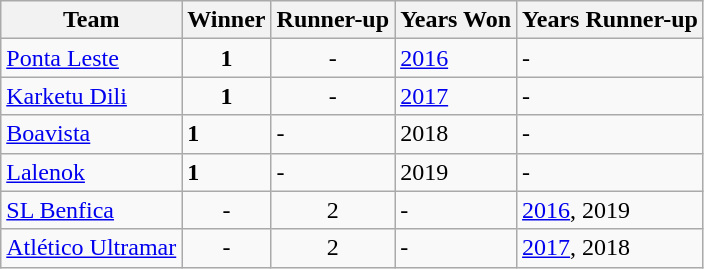<table class=wikitable align=center>
<tr>
<th>Team</th>
<th>Winner</th>
<th>Runner-up</th>
<th>Years Won</th>
<th>Years Runner-up</th>
</tr>
<tr>
<td><a href='#'>Ponta Leste</a></td>
<td align=center><strong>1</strong></td>
<td align=center>-</td>
<td align="left"><a href='#'>2016</a></td>
<td align="left">-</td>
</tr>
<tr>
<td><a href='#'>Karketu Dili</a></td>
<td align=center><strong>1</strong></td>
<td align=center>-</td>
<td align="left"><a href='#'>2017</a></td>
<td align="left">-</td>
</tr>
<tr>
<td><a href='#'>Boavista</a></td>
<td><strong>1</strong></td>
<td>-</td>
<td>2018</td>
<td>-</td>
</tr>
<tr>
<td><a href='#'>Lalenok</a></td>
<td><strong>1</strong></td>
<td>-</td>
<td>2019</td>
<td>-</td>
</tr>
<tr>
<td><a href='#'>SL Benfica</a></td>
<td align="center">-</td>
<td align="center">2</td>
<td align="left">-</td>
<td align="left"><a href='#'>2016</a>, 2019</td>
</tr>
<tr>
<td><a href='#'>Atlético Ultramar</a></td>
<td align="center">-</td>
<td align="center">2</td>
<td align="left">-</td>
<td align="left"><a href='#'>2017</a>, 2018</td>
</tr>
</table>
